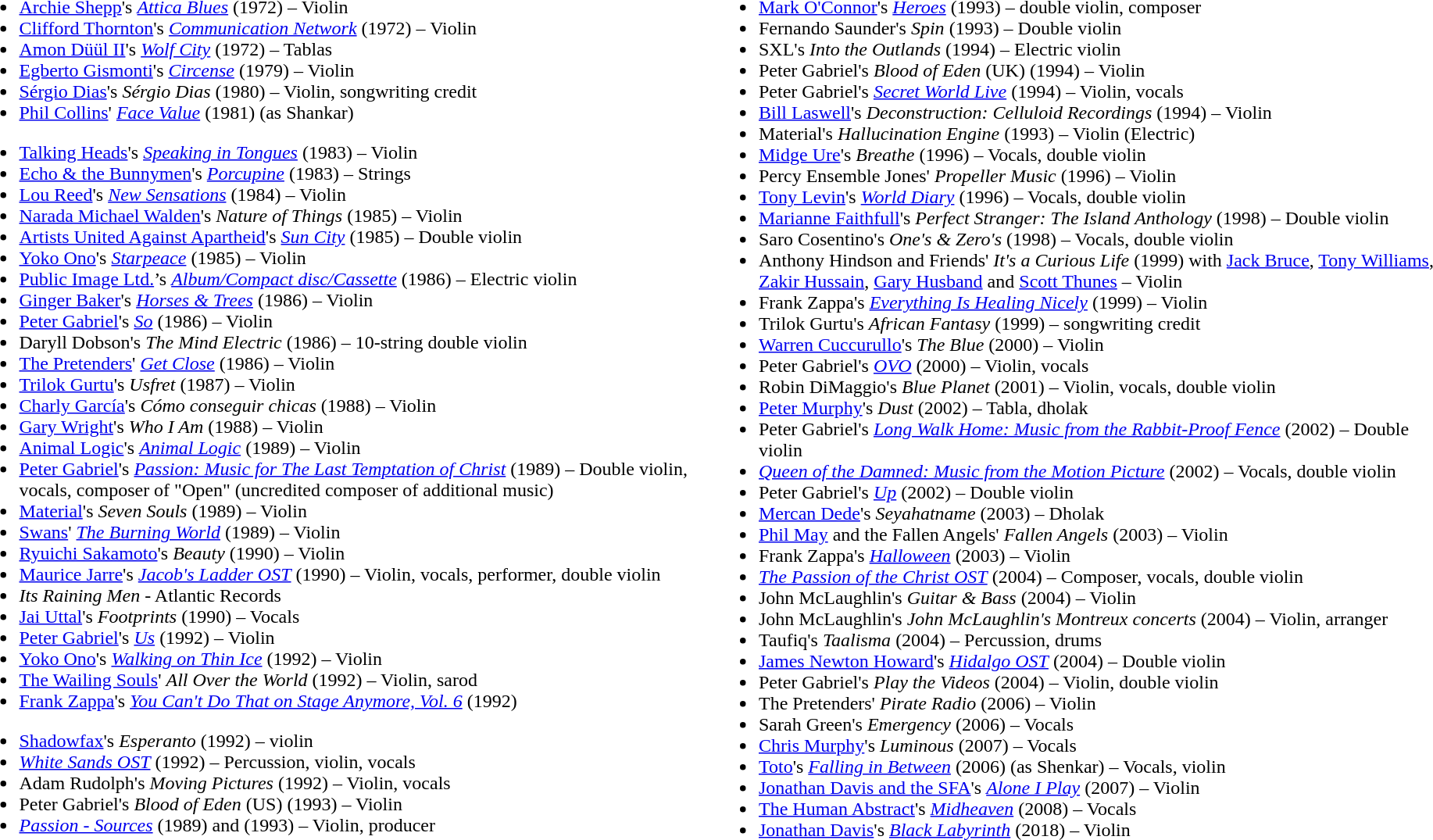<table width="100%">
<tr valign="top">
<td width="50%"><br><ul><li><a href='#'>Archie Shepp</a>'s <em><a href='#'>Attica Blues</a></em> (1972) – Violin</li><li><a href='#'>Clifford Thornton</a>'s <em><a href='#'>Communication Network</a></em> (1972) – Violin</li><li><a href='#'>Amon Düül II</a>'s <em><a href='#'>Wolf City</a></em>  (1972) – Tablas</li><li><a href='#'>Egberto Gismonti</a>'s <em><a href='#'>Circense</a></em>  (1979) – Violin</li><li><a href='#'>Sérgio Dias</a>'s <em>Sérgio Dias</em> (1980) – Violin, songwriting credit</li><li><a href='#'>Phil Collins</a>' <em><a href='#'>Face Value</a></em> (1981) (as Shankar)</li></ul><ul><li><a href='#'>Talking Heads</a>'s <em><a href='#'>Speaking in Tongues</a></em> (1983) – Violin</li><li><a href='#'>Echo & the Bunnymen</a>'s <em><a href='#'>Porcupine</a></em> (1983) – Strings</li><li><a href='#'>Lou Reed</a>'s <em><a href='#'>New Sensations</a></em> (1984) – Violin</li><li><a href='#'>Narada Michael Walden</a>'s <em>Nature of Things</em> (1985) – Violin</li><li><a href='#'>Artists United Against Apartheid</a>'s <em><a href='#'>Sun City</a></em> (1985) – Double violin</li><li><a href='#'>Yoko Ono</a>'s <em><a href='#'>Starpeace</a></em> (1985) – Violin</li><li><a href='#'>Public Image Ltd.</a>’s <em><a href='#'>Album/Compact disc/Cassette</a></em> (1986) –  Electric violin</li><li><a href='#'>Ginger Baker</a>'s <em><a href='#'>Horses & Trees</a></em> (1986) – Violin</li><li><a href='#'>Peter Gabriel</a>'s <em><a href='#'>So</a></em> (1986) – Violin</li><li>Daryll Dobson's <em>The Mind Electric</em> (1986) – 10-string double violin</li><li><a href='#'>The Pretenders</a>' <em><a href='#'>Get Close</a></em> (1986) – Violin</li><li><a href='#'>Trilok Gurtu</a>'s <em>Usfret</em> (1987) – Violin</li><li><a href='#'>Charly García</a>'s <em>Cómo conseguir chicas</em> (1988) – Violin</li><li><a href='#'>Gary Wright</a>'s <em>Who I Am</em> (1988) – Violin</li><li><a href='#'>Animal Logic</a>'s <em><a href='#'>Animal Logic</a></em> (1989) – Violin</li><li><a href='#'>Peter Gabriel</a>'s <em><a href='#'>Passion: Music for The Last Temptation of Christ</a></em> (1989) – Double violin, vocals, composer of "Open" (uncredited composer of additional music)</li><li><a href='#'>Material</a>'s <em>Seven Souls</em> (1989) – Violin</li><li><a href='#'>Swans</a>' <em><a href='#'>The Burning World</a></em> (1989) – Violin</li><li><a href='#'>Ryuichi Sakamoto</a>'s <em>Beauty</em> (1990)  – Violin</li><li><a href='#'>Maurice Jarre</a>'s <em><a href='#'>Jacob's Ladder OST</a></em> (1990) – Violin, vocals, performer, double violin</li><li><em>Its Raining Men</em> - Atlantic Records</li><li><a href='#'>Jai Uttal</a>'s <em>Footprints</em> (1990) – Vocals</li><li><a href='#'>Peter Gabriel</a>'s <em><a href='#'>Us</a></em> (1992) – Violin</li><li><a href='#'>Yoko Ono</a>'s <em><a href='#'>Walking on Thin Ice</a></em> (1992) – Violin</li><li><a href='#'>The Wailing Souls</a>' <em>All Over the World</em> (1992) – Violin, sarod</li><li><a href='#'>Frank Zappa</a>'s <em><a href='#'>You Can't Do That on Stage Anymore, Vol. 6</a></em> (1992)</li></ul><ul><li><a href='#'>Shadowfax</a>'s <em>Esperanto</em> (1992) – violin</li><li><em><a href='#'>White Sands OST</a></em> (1992) – Percussion, violin, vocals</li><li>Adam Rudolph's <em>Moving Pictures</em> (1992) – Violin, vocals</li><li>Peter Gabriel's <em>Blood of Eden</em> (US) (1993) – Violin</li><li><em><a href='#'>Passion - Sources</a></em> (1989) and (1993) – Violin, producer</li></ul></td>
<td width="50%"><br><ul><li><a href='#'>Mark O'Connor</a>'s <em><a href='#'>Heroes</a></em> (1993) – double violin, composer</li><li>Fernando Saunder's <em>Spin</em> (1993) – Double violin</li><li>SXL's <em>Into the Outlands</em> (1994) – Electric violin</li><li>Peter Gabriel's <em>Blood of Eden</em> (UK) (1994) – Violin</li><li>Peter Gabriel's <em><a href='#'>Secret World Live</a></em> (1994) – Violin, vocals</li><li><a href='#'>Bill Laswell</a>'s <em>Deconstruction: Celluloid Recordings</em> (1994) – Violin</li><li>Material's <em>Hallucination Engine</em> (1993) – Violin (Electric)</li><li><a href='#'>Midge Ure</a>'s <em>Breathe</em> (1996) – Vocals, double violin</li><li>Percy Ensemble Jones' <em>Propeller Music</em> (1996) – Violin</li><li><a href='#'>Tony Levin</a>'s <em><a href='#'>World Diary</a></em> (1996) – Vocals, double violin</li><li><a href='#'>Marianne Faithfull</a>'s <em>Perfect Stranger: The Island Anthology</em> (1998) – Double violin</li><li>Saro Cosentino's <em>One's & Zero's</em> (1998) – Vocals, double violin</li><li>Anthony Hindson and Friends' <em>It's a Curious Life</em> (1999) with <a href='#'>Jack Bruce</a>, <a href='#'>Tony Williams</a>, <a href='#'>Zakir Hussain</a>, <a href='#'>Gary Husband</a> and <a href='#'>Scott Thunes</a> – Violin</li><li>Frank Zappa's <em><a href='#'>Everything Is Healing Nicely</a></em> (1999) – Violin</li><li>Trilok Gurtu's <em>African Fantasy</em> (1999) – songwriting credit</li><li><a href='#'>Warren Cuccurullo</a>'s <em>The Blue</em> (2000) – Violin</li><li>Peter Gabriel's <em><a href='#'>OVO</a></em> (2000) – Violin, vocals</li><li>Robin DiMaggio's <em>Blue Planet</em> (2001) – Violin, vocals, double violin</li><li><a href='#'>Peter Murphy</a>'s <em>Dust</em> (2002) – Tabla, dholak</li><li>Peter Gabriel's <em><a href='#'>Long Walk Home: Music from the Rabbit-Proof Fence</a></em> (2002) – Double violin</li><li><em><a href='#'>Queen of the Damned: Music from the Motion Picture</a></em> (2002) – Vocals, double violin</li><li>Peter Gabriel's <em><a href='#'>Up</a></em> (2002) – Double violin</li><li><a href='#'>Mercan Dede</a>'s <em>Seyahatname</em> (2003) – Dholak</li><li><a href='#'>Phil May</a> and the Fallen Angels' <em>Fallen Angels</em> (2003) – Violin</li><li>Frank Zappa's <em><a href='#'>Halloween</a></em> (2003)  – Violin</li><li><em><a href='#'>The Passion of the Christ OST</a></em> (2004) – Composer, vocals, double violin</li><li>John McLaughlin's <em>Guitar & Bass</em> (2004) – Violin</li><li>John McLaughlin's <em>John McLaughlin's Montreux concerts</em> (2004) – Violin, arranger</li><li>Taufiq's <em>Taalisma</em> (2004) – Percussion, drums</li><li><a href='#'>James Newton Howard</a>'s <em><a href='#'>Hidalgo OST</a></em> (2004) – Double violin</li><li>Peter Gabriel's <em>Play the Videos</em> (2004) – Violin, double violin</li><li>The Pretenders' <em>Pirate Radio</em> (2006) – Violin</li><li>Sarah Green's <em>Emergency</em> (2006) – Vocals</li><li><a href='#'>Chris Murphy</a>'s <em>Luminous</em> (2007) – Vocals</li><li><a href='#'>Toto</a>'s <em><a href='#'>Falling in Between</a></em> (2006) (as Shenkar) – Vocals, violin</li><li><a href='#'>Jonathan Davis and the SFA</a>'s <em><a href='#'>Alone I Play</a></em> (2007) – Violin</li><li><a href='#'>The Human Abstract</a>'s <em><a href='#'>Midheaven</a></em> (2008) – Vocals</li><li><a href='#'>Jonathan Davis</a>'s <em><a href='#'>Black Labyrinth</a></em> (2018) – Violin</li></ul></td>
</tr>
</table>
